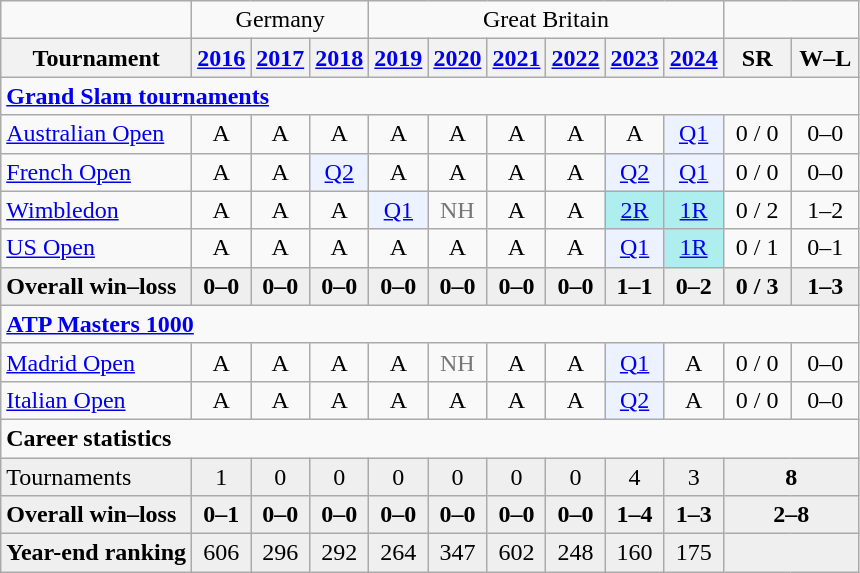<table class=wikitable style=text-align:center>
<tr>
<td></td>
<td colspan=3>Germany</td>
<td colspan=6>Great Britain</td>
</tr>
<tr>
<th>Tournament</th>
<th><a href='#'>2016</a></th>
<th><a href='#'>2017</a></th>
<th><a href='#'>2018</a></th>
<th><a href='#'>2019</a></th>
<th><a href='#'>2020</a></th>
<th><a href='#'>2021</a></th>
<th><a href='#'>2022</a></th>
<th><a href='#'>2023</a></th>
<th><a href='#'>2024</a></th>
<th width=38>SR</th>
<th width=38>W–L</th>
</tr>
<tr>
<td colspan="12" align="left"><strong><a href='#'>Grand Slam tournaments</a></strong></td>
</tr>
<tr>
<td align=left><a href='#'>Australian Open</a></td>
<td>A</td>
<td>A</td>
<td>A</td>
<td>A</td>
<td>A</td>
<td>A</td>
<td>A</td>
<td>A</td>
<td bgcolor=ecf2ff><a href='#'>Q1</a></td>
<td>0 / 0</td>
<td>0–0</td>
</tr>
<tr>
<td align=left><a href='#'>French Open</a></td>
<td>A</td>
<td>A</td>
<td bgcolor=ecf2ff><a href='#'>Q2</a></td>
<td>A</td>
<td>A</td>
<td>A</td>
<td>A</td>
<td bgcolor=ecf2ff><a href='#'>Q2</a></td>
<td bgcolor=ecf2ff><a href='#'>Q1</a></td>
<td>0 / 0</td>
<td>0–0</td>
</tr>
<tr>
<td align=left><a href='#'>Wimbledon</a></td>
<td>A</td>
<td>A</td>
<td>A</td>
<td bgcolor=ecf2ff><a href='#'>Q1</a></td>
<td style=color:#767676>NH</td>
<td>A</td>
<td>A</td>
<td bgcolor=afeeee><a href='#'>2R</a></td>
<td bgcolor=afeeee><a href='#'>1R</a></td>
<td>0 / 2</td>
<td>1–2</td>
</tr>
<tr>
<td align=left><a href='#'>US Open</a></td>
<td>A</td>
<td>A</td>
<td>A</td>
<td>A</td>
<td>A</td>
<td>A</td>
<td>A</td>
<td bgcolor=ecf2ff><a href='#'>Q1</a></td>
<td bgcolor=afeeee><a href='#'>1R</a></td>
<td>0 / 1</td>
<td>0–1</td>
</tr>
<tr style=font-weight:bold;background:#efefef>
<td style=text-align:left>Overall win–loss</td>
<td>0–0</td>
<td>0–0</td>
<td>0–0</td>
<td>0–0</td>
<td>0–0</td>
<td>0–0</td>
<td>0–0</td>
<td>1–1</td>
<td>0–2</td>
<td>0 / 3</td>
<td>1–3</td>
</tr>
<tr>
<td colspan="12" align="left"><strong><a href='#'>ATP Masters 1000</a></strong></td>
</tr>
<tr>
<td align=left><a href='#'>Madrid Open</a></td>
<td>A</td>
<td>A</td>
<td>A</td>
<td>A</td>
<td style=color:#767676>NH</td>
<td>A</td>
<td>A</td>
<td bgcolor=ecf2ff><a href='#'>Q1</a></td>
<td>A</td>
<td>0 / 0</td>
<td>0–0</td>
</tr>
<tr>
<td align=left><a href='#'>Italian Open</a></td>
<td>A</td>
<td>A</td>
<td>A</td>
<td>A</td>
<td>A</td>
<td>A</td>
<td>A</td>
<td bgcolor=ecf2ff><a href='#'>Q2</a></td>
<td>A</td>
<td>0 / 0</td>
<td>0–0</td>
</tr>
<tr>
<td colspan="12" align="left"><strong>Career statistics</strong></td>
</tr>
<tr bgcolor=efefef>
<td align=left>Tournaments</td>
<td>1</td>
<td>0</td>
<td>0</td>
<td>0</td>
<td>0</td>
<td>0</td>
<td>0</td>
<td>4</td>
<td>3</td>
<td colspan="2"><strong>8</strong></td>
</tr>
<tr style=font-weight:bold;background:#efefef>
<td style=text-align:left>Overall win–loss</td>
<td>0–1</td>
<td>0–0</td>
<td>0–0</td>
<td>0–0</td>
<td>0–0</td>
<td>0–0</td>
<td>0–0</td>
<td>1–4</td>
<td>1–3</td>
<td colspan="2">2–8</td>
</tr>
<tr bgcolor=efefef>
<td align=left><strong>Year-end ranking</strong></td>
<td>606</td>
<td>296</td>
<td>292</td>
<td>264</td>
<td>347</td>
<td>602</td>
<td>248</td>
<td>160</td>
<td>175</td>
<td colspan="2"></td>
</tr>
</table>
